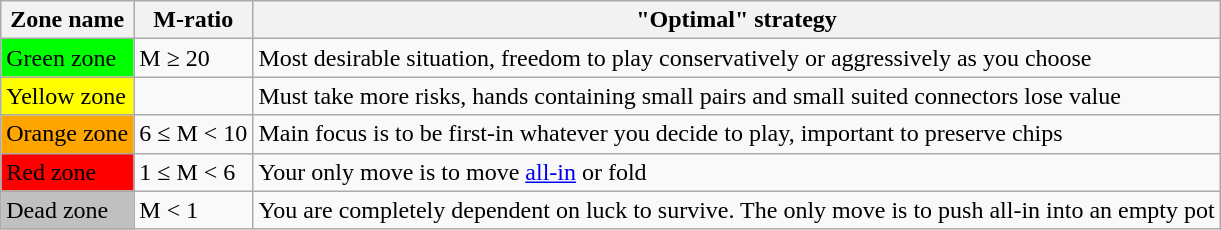<table class="wikitable">
<tr>
<th>Zone name</th>
<th>M-ratio</th>
<th>"Optimal" strategy</th>
</tr>
<tr>
<td style="background:lime">Green zone</td>
<td>M ≥ 20</td>
<td>Most desirable situation, freedom to play conservatively or aggressively as you choose</td>
</tr>
<tr>
<td style="background:yellow">Yellow zone</td>
<td></td>
<td>Must take more risks, hands containing small pairs and small suited connectors lose value</td>
</tr>
<tr>
<td style="background:orange">Orange zone</td>
<td>6 ≤ M < 10</td>
<td>Main focus is to be first-in whatever you decide to play, important to preserve chips</td>
</tr>
<tr>
<td style="background:red">Red zone</td>
<td>1 ≤ M < 6</td>
<td>Your only move is to move <a href='#'>all-in</a> or fold</td>
</tr>
<tr>
<td style="background:silver">Dead zone</td>
<td>M < 1</td>
<td>You are completely dependent on luck to survive. The only move is to push all-in into an empty pot</td>
</tr>
</table>
